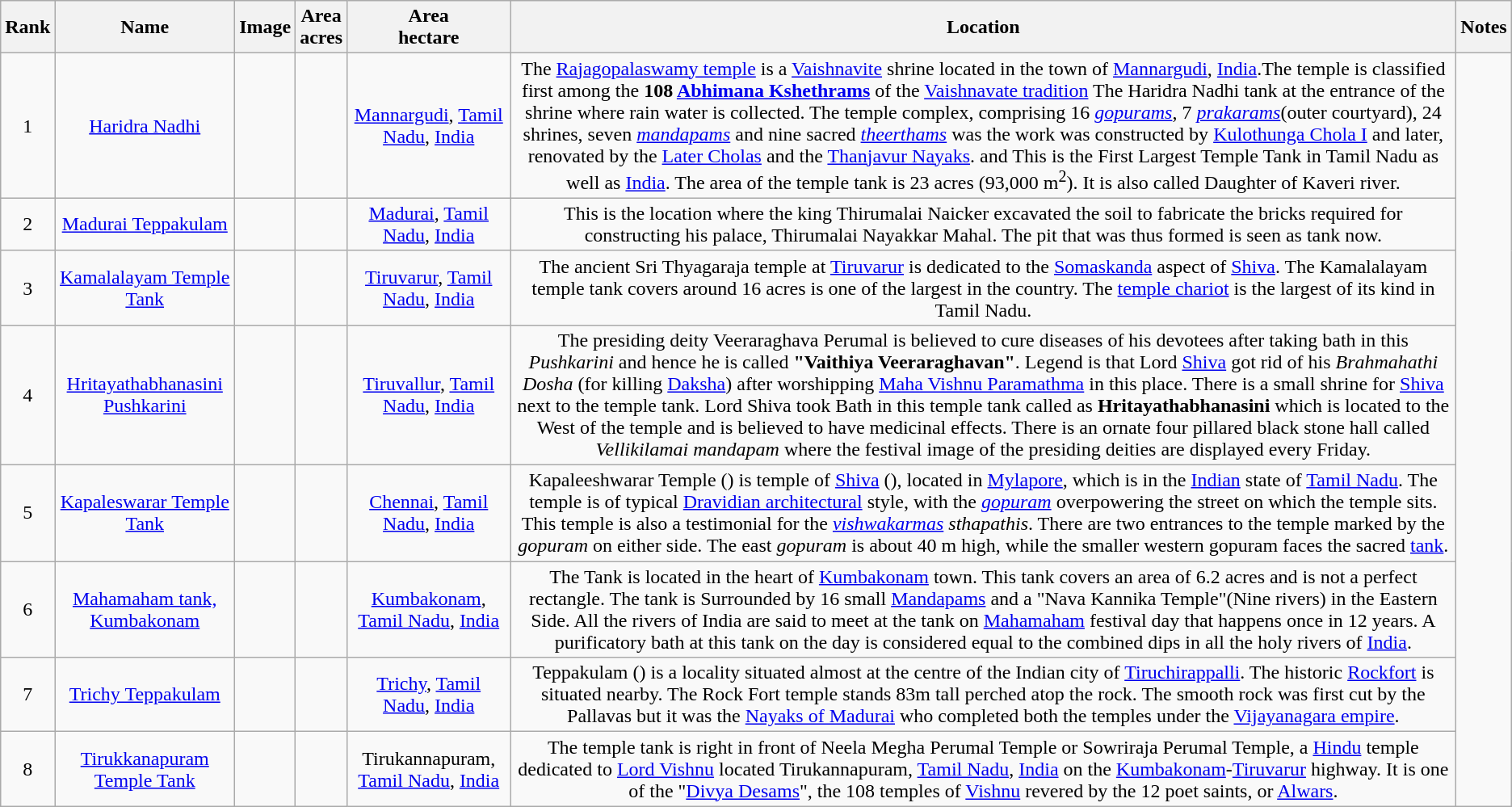<table class="wikitable sortable" style="text-align:center;">
<tr>
<th scope="col">Rank</th>
<th scope="col">Name</th>
<th scope="col">Image</th>
<th scope="col">Area<br>acres</th>
<th scope="col">Area<br>hectare</th>
<th scope="col">Location</th>
<th scope="col">Notes</th>
</tr>
<tr>
<td>1</td>
<td><a href='#'>Haridra Nadhi</a></td>
<td></td>
<td></td>
<td><a href='#'>Mannargudi</a>, <a href='#'>Tamil Nadu</a>, <a href='#'>India</a></td>
<td>The <a href='#'>Rajagopalaswamy temple</a> is a <a href='#'>Vaishnavite</a> shrine located in the town of <a href='#'>Mannargudi</a>, <a href='#'>India</a>.The temple is classified first among the <strong>108 <a href='#'>Abhimana Kshethrams</a></strong> of the <a href='#'>Vaishnavate tradition</a> The Haridra Nadhi tank at the entrance of the shrine where rain water is collected.  The temple complex, comprising 16 <em><a href='#'>gopurams</a></em>, 7 <em><a href='#'>prakarams</a></em>(outer courtyard), 24 shrines, seven <em><a href='#'>mandapams</a></em> and nine sacred <em><a href='#'>theerthams</a></em> was the work was constructed by <a href='#'>Kulothunga Chola I</a> and later, renovated by the <a href='#'>Later Cholas</a> and the <a href='#'>Thanjavur Nayaks</a>. and This is the First Largest Temple Tank in Tamil Nadu as well as <a href='#'>India</a>. The area of the temple tank is 23 acres (93,000 m<sup>2</sup>). It is also called Daughter of Kaveri river.</td>
</tr>
<tr>
<td>2</td>
<td><a href='#'>Madurai Teppakulam</a></td>
<td></td>
<td></td>
<td><a href='#'>Madurai</a>, <a href='#'>Tamil Nadu</a>, <a href='#'>India</a></td>
<td>This is the location where the king Thirumalai Naicker excavated the soil to fabricate the bricks required for constructing his palace, Thirumalai Nayakkar Mahal. The pit that was thus formed is seen as tank now.</td>
</tr>
<tr>
<td>3</td>
<td><a href='#'>Kamalalayam Temple Tank</a></td>
<td></td>
<td></td>
<td><a href='#'>Tiruvarur</a>, <a href='#'>Tamil Nadu</a>, <a href='#'>India</a></td>
<td>The ancient Sri Thyagaraja temple at <a href='#'>Tiruvarur</a> is dedicated to the <a href='#'>Somaskanda</a> aspect of <a href='#'>Shiva</a>. The Kamalalayam temple tank covers around 16 acres is one of the largest in the country. The <a href='#'>temple chariot</a> is the largest of its kind in Tamil Nadu.</td>
</tr>
<tr>
<td>4</td>
<td><a href='#'>Hritayathabhanasini Pushkarini</a></td>
<td></td>
<td></td>
<td><a href='#'>Tiruvallur</a>, <a href='#'>Tamil Nadu</a>, <a href='#'>India</a></td>
<td>The presiding deity Veeraraghava Perumal is believed to cure diseases of his devotees after taking bath in this <em>Pushkarini</em> and hence he is called <strong>"Vaithiya Veeraraghavan"</strong>. Legend is that Lord <a href='#'>Shiva</a> got rid of his <em>Brahmahathi Dosha</em> (for killing <a href='#'>Daksha</a>) after worshipping <a href='#'>Maha Vishnu Paramathma</a> in this place. There is a small shrine for <a href='#'>Shiva</a> next to the temple tank. Lord Shiva took Bath in this temple tank called as <strong>Hritayathabhanasini</strong> which is located to the West of the temple and is believed to have medicinal effects. There is an ornate four pillared black stone hall called <em>Vellikilamai mandapam</em> where the festival image of the presiding deities are displayed every Friday.</td>
</tr>
<tr>
<td>5</td>
<td><a href='#'>Kapaleswarar Temple Tank</a></td>
<td></td>
<td></td>
<td><a href='#'>Chennai</a>, <a href='#'>Tamil Nadu</a>, <a href='#'>India</a></td>
<td>Kapaleeshwarar Temple () is temple of <a href='#'>Shiva</a> (), located in <a href='#'>Mylapore</a>, which is in the <a href='#'>Indian</a> state of <a href='#'>Tamil Nadu</a>. The temple is of typical <a href='#'>Dravidian architectural</a> style, with the <em><a href='#'>gopuram</a></em> overpowering the street on which the temple sits.  This temple is also a testimonial for the <em><a href='#'>vishwakarmas</a> sthapathis</em>.  There are two entrances to the temple marked by the <em>gopuram</em> on either side. The east <em>gopuram</em> is about 40 m high, while the smaller western gopuram faces the sacred <a href='#'>tank</a>.</td>
</tr>
<tr>
<td>6</td>
<td><a href='#'>Mahamaham tank, Kumbakonam</a></td>
<td></td>
<td></td>
<td><a href='#'>Kumbakonam</a>, <a href='#'>Tamil Nadu</a>, <a href='#'>India</a></td>
<td>The Tank is located in the heart of <a href='#'>Kumbakonam</a> town. This tank covers an area of 6.2 acres and is not a perfect rectangle. The tank is Surrounded by 16 small <a href='#'>Mandapams</a> and a "Nava Kannika Temple"(Nine rivers) in the Eastern Side. All the rivers of India are said to meet at the tank on <a href='#'>Mahamaham</a> festival day that happens once in 12 years. A purificatory bath at this tank on the day is considered equal to the combined dips in all the holy rivers of <a href='#'>India</a>.</td>
</tr>
<tr>
<td>7</td>
<td><a href='#'>Trichy Teppakulam</a></td>
<td></td>
<td></td>
<td><a href='#'>Trichy</a>, <a href='#'>Tamil Nadu</a>, <a href='#'>India</a></td>
<td>Teppakulam () is a locality  situated almost at the centre of the Indian city of <a href='#'>Tiruchirappalli</a>. The historic <a href='#'>Rockfort</a> is situated nearby. The Rock Fort temple stands 83m tall perched atop the rock. The smooth rock was first cut by the Pallavas but it was the <a href='#'>Nayaks of Madurai</a> who completed both the temples under the <a href='#'>Vijayanagara empire</a>.</td>
</tr>
<tr>
<td>8</td>
<td><a href='#'>Tirukkanapuram Temple Tank</a></td>
<td></td>
<td></td>
<td>Tirukannapuram, <a href='#'>Tamil Nadu</a>, <a href='#'>India</a></td>
<td>The temple tank is right in front of Neela Megha Perumal Temple or Sowriraja Perumal Temple, a <a href='#'>Hindu</a> temple dedicated to <a href='#'>Lord Vishnu</a> located Tirukannapuram, <a href='#'>Tamil Nadu</a>, <a href='#'>India</a> on the <a href='#'>Kumbakonam</a>-<a href='#'>Tiruvarur</a> highway. It is one of the "<a href='#'>Divya Desams</a>", the 108 temples of <a href='#'>Vishnu</a> revered by the 12 poet saints, or <a href='#'>Alwars</a>.</td>
</tr>
</table>
